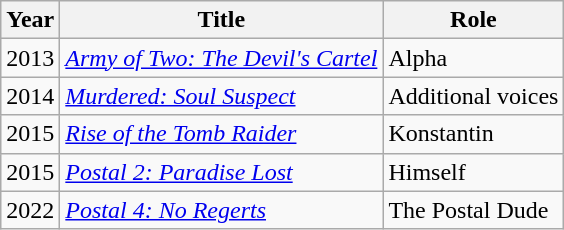<table class="wikitable">
<tr>
<th>Year</th>
<th>Title</th>
<th>Role</th>
</tr>
<tr>
<td>2013</td>
<td><em><a href='#'>Army of Two: The Devil's Cartel</a></em></td>
<td>Alpha</td>
</tr>
<tr>
<td>2014</td>
<td><em><a href='#'>Murdered: Soul Suspect</a></em></td>
<td>Additional voices</td>
</tr>
<tr>
<td>2015</td>
<td><em><a href='#'>Rise of the Tomb Raider</a></em></td>
<td>Konstantin</td>
</tr>
<tr>
<td>2015</td>
<td><em><a href='#'>Postal 2: Paradise Lost</a></em></td>
<td>Himself</td>
</tr>
<tr>
<td>2022</td>
<td><em><a href='#'>Postal 4: No Regerts</a></em></td>
<td>The Postal Dude</td>
</tr>
</table>
